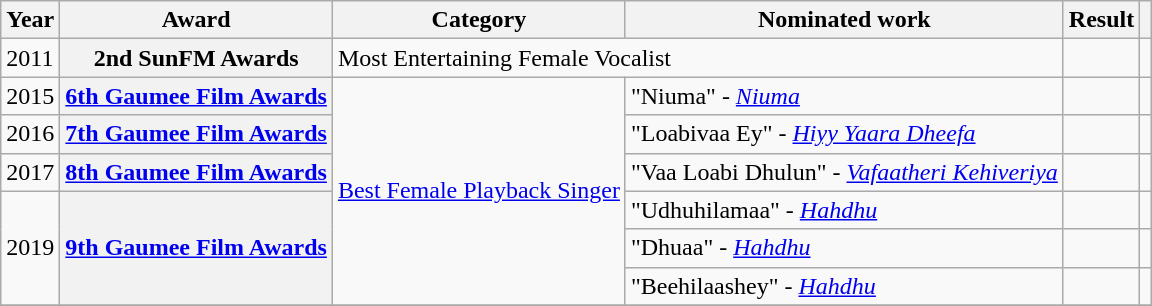<table class="wikitable plainrowheaders sortable">
<tr>
<th scope="col">Year</th>
<th scope="col">Award</th>
<th scope="col">Category</th>
<th scope="col">Nominated work</th>
<th scope="col">Result</th>
<th scope="col" class="unsortable"></th>
</tr>
<tr>
<td>2011</td>
<th scope="row">2nd SunFM Awards</th>
<td colspan="2">Most Entertaining Female Vocalist</td>
<td></td>
<td style="text-align:center;"></td>
</tr>
<tr>
<td>2015</td>
<th scope="row"><a href='#'>6th Gaumee Film Awards</a></th>
<td rowspan="6"><a href='#'>Best Female Playback Singer</a></td>
<td>"Niuma" - <em><a href='#'>Niuma</a></em></td>
<td></td>
<td style="text-align:center;"></td>
</tr>
<tr>
<td>2016</td>
<th scope="row"><a href='#'>7th Gaumee Film Awards</a></th>
<td>"Loabivaa Ey" - <em><a href='#'>Hiyy Yaara Dheefa</a></em></td>
<td></td>
<td style="text-align:center;"></td>
</tr>
<tr>
<td>2017</td>
<th scope="row"><a href='#'>8th Gaumee Film Awards</a></th>
<td>"Vaa Loabi Dhulun" - <em><a href='#'>Vafaatheri Kehiveriya</a></em></td>
<td></td>
<td style="text-align:center;"></td>
</tr>
<tr>
<td rowspan="3">2019</td>
<th scope="row" rowspan="3"><a href='#'>9th Gaumee Film Awards</a></th>
<td>"Udhuhilamaa" - <em><a href='#'>Hahdhu</a></em></td>
<td></td>
<td style="text-align:center;"></td>
</tr>
<tr>
<td>"Dhuaa" - <em><a href='#'>Hahdhu</a></em></td>
<td></td>
<td style="text-align:center;"></td>
</tr>
<tr>
<td>"Beehilaashey" - <em><a href='#'>Hahdhu</a></em></td>
<td></td>
<td style="text-align:center;"></td>
</tr>
<tr>
</tr>
</table>
